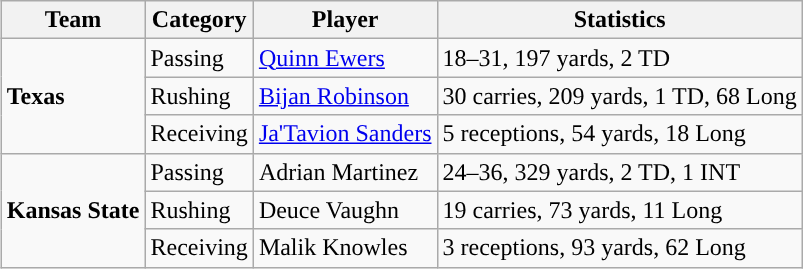<table class="wikitable" style="float: right;">
<tr>
<th>Team</th>
<th>Category</th>
<th>Player</th>
<th>Statistics</th>
</tr>
<tr>
<td rowspan=3><strong>Texas</strong></td>
<td>Passing</td>
<td><a href='#'>Quinn Ewers</a></td>
<td>18–31, 197 yards, 2 TD</td>
</tr>
<tr>
<td>Rushing</td>
<td><a href='#'>Bijan Robinson</a></td>
<td>30 carries, 209 yards, 1 TD, 68 Long</td>
</tr>
<tr>
<td>Receiving</td>
<td><a href='#'>Ja'Tavion Sanders</a></td>
<td>5 receptions, 54 yards, 18 Long</td>
</tr>
<tr>
<td rowspan=3><strong>Kansas State</strong></td>
<td>Passing</td>
<td>Adrian Martinez</td>
<td>24–36, 329 yards, 2 TD, 1 INT</td>
</tr>
<tr>
<td>Rushing</td>
<td>Deuce Vaughn</td>
<td>19 carries, 73 yards, 11 Long</td>
</tr>
<tr>
<td>Receiving</td>
<td>Malik Knowles</td>
<td>3 receptions, 93 yards, 62 Long</td>
</tr>
</table>
